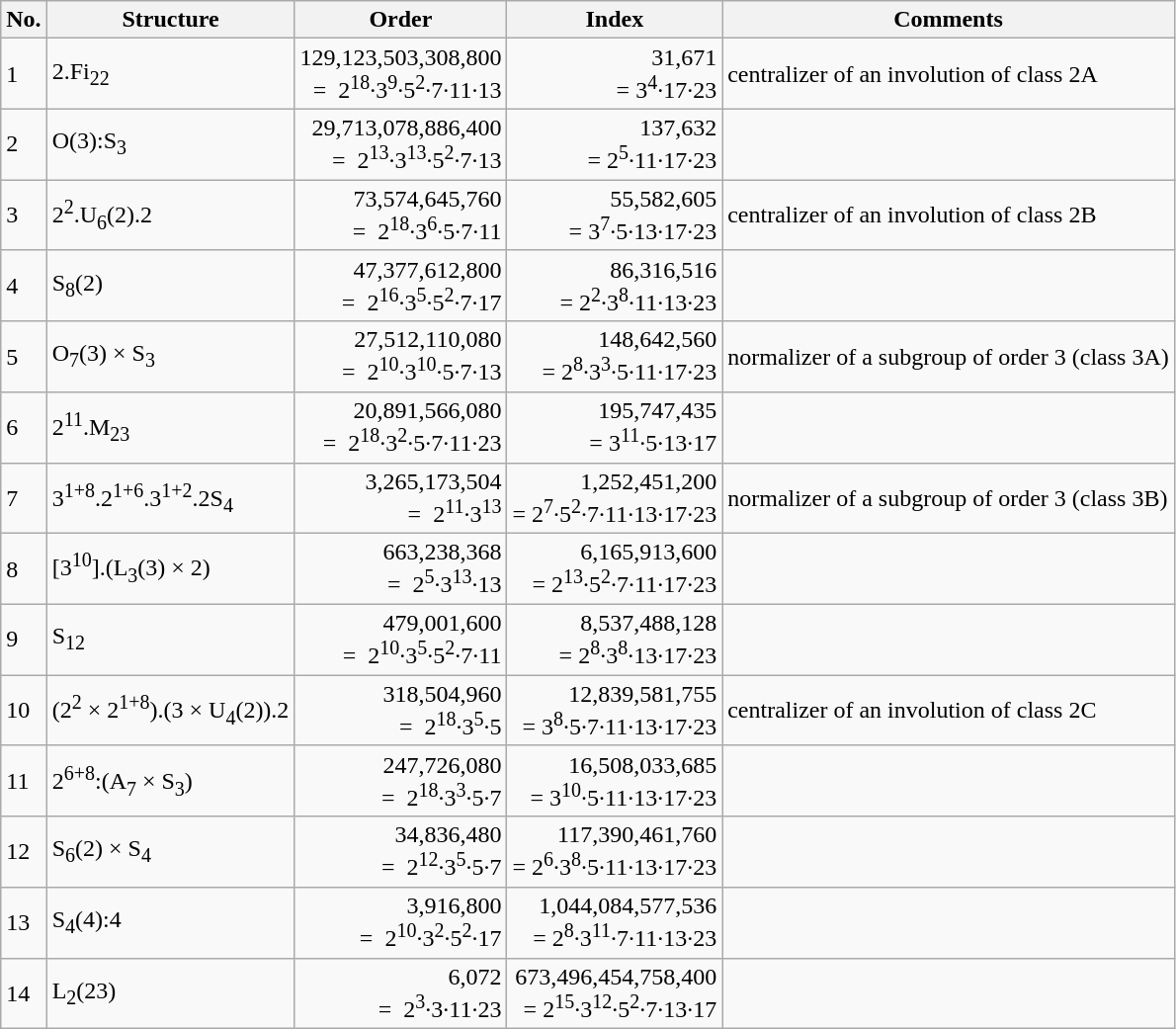<table class="wikitable">
<tr>
<th>No.</th>
<th>Structure</th>
<th>Order</th>
<th>Index</th>
<th>Comments</th>
</tr>
<tr>
<td>1</td>
<td>2.Fi<sub>22</sub></td>
<td align=right>129,123,503,308,800 <br>=  2<sup>18</sup>·3<sup>9</sup>·5<sup>2</sup>·7·11·13</td>
<td align=right>31,671<br>= 3<sup>4</sup>·17·23</td>
<td>centralizer of an involution of class 2A</td>
</tr>
<tr>
<td>2</td>
<td>O(3):S<sub>3</sub></td>
<td align=right>29,713,078,886,400 <br>=  2<sup>13</sup>·3<sup>13</sup>·5<sup>2</sup>·7·13</td>
<td align=right>137,632<br>= 2<sup>5</sup>·11·17·23</td>
<td></td>
</tr>
<tr>
<td>3</td>
<td>2<sup>2</sup>.U<sub>6</sub>(2).2</td>
<td align=right>73,574,645,760 <br>=  2<sup>18</sup>·3<sup>6</sup>·5·7·11</td>
<td align=right>55,582,605<br>= 3<sup>7</sup>·5·13·17·23</td>
<td>centralizer of an involution of class 2B</td>
</tr>
<tr>
<td>4</td>
<td>S<sub>8</sub>(2)</td>
<td align=right>47,377,612,800 <br>=  2<sup>16</sup>·3<sup>5</sup>·5<sup>2</sup>·7·17</td>
<td align=right>86,316,516<br>= 2<sup>2</sup>·3<sup>8</sup>·11·13·23</td>
<td></td>
</tr>
<tr>
<td>5</td>
<td>O<sub>7</sub>(3) × S<sub>3</sub></td>
<td align=right>27,512,110,080 <br>=  2<sup>10</sup>·3<sup>10</sup>·5·7·13</td>
<td align=right>148,642,560<br>= 2<sup>8</sup>·3<sup>3</sup>·5·11·17·23</td>
<td>normalizer of a subgroup of order 3 (class 3A)</td>
</tr>
<tr>
<td>6</td>
<td>2<sup>11</sup>.M<sub>23</sub></td>
<td align=right>20,891,566,080 <br>=  2<sup>18</sup>·3<sup>2</sup>·5·7·11·23</td>
<td align=right>195,747,435<br>= 3<sup>11</sup>·5·13·17</td>
<td></td>
</tr>
<tr>
<td>7</td>
<td>3<sup>1+8</sup>.2<sup>1+6</sup>.3<sup>1+2</sup>.2S<sub>4</sub></td>
<td align=right>3,265,173,504 <br>=  2<sup>11</sup>·3<sup>13</sup></td>
<td align=right>1,252,451,200<br>= 2<sup>7</sup>·5<sup>2</sup>·7·11·13·17·23</td>
<td>normalizer of a subgroup of order 3 (class 3B)</td>
</tr>
<tr>
<td>8</td>
<td>[3<sup>10</sup>].(L<sub>3</sub>(3) × 2)</td>
<td align=right>663,238,368 <br>=  2<sup>5</sup>·3<sup>13</sup>·13</td>
<td align=right>6,165,913,600<br>= 2<sup>13</sup>·5<sup>2</sup>·7·11·17·23</td>
<td></td>
</tr>
<tr>
<td>9</td>
<td>S<sub>12</sub></td>
<td align=right>479,001,600 <br>=  2<sup>10</sup>·3<sup>5</sup>·5<sup>2</sup>·7·11</td>
<td align=right>8,537,488,128<br>= 2<sup>8</sup>·3<sup>8</sup>·13·17·23</td>
<td></td>
</tr>
<tr>
<td>10</td>
<td>(2<sup>2</sup> × 2<sup>1+8</sup>).(3 × U<sub>4</sub>(2)).2</td>
<td align=right>318,504,960 <br>=  2<sup>18</sup>·3<sup>5</sup>·5</td>
<td align=right>12,839,581,755<br>= 3<sup>8</sup>·5·7·11·13·17·23</td>
<td>centralizer of an involution of class 2C</td>
</tr>
<tr>
<td>11</td>
<td>2<sup>6+8</sup>:(A<sub>7</sub> × S<sub>3</sub>)</td>
<td align=right>247,726,080 <br>=  2<sup>18</sup>·3<sup>3</sup>·5·7</td>
<td align=right>16,508,033,685<br>= 3<sup>10</sup>·5·11·13·17·23</td>
<td></td>
</tr>
<tr>
<td>12</td>
<td>S<sub>6</sub>(2) × S<sub>4</sub></td>
<td align=right>34,836,480 <br>=  2<sup>12</sup>·3<sup>5</sup>·5·7</td>
<td align=right>117,390,461,760<br>= 2<sup>6</sup>·3<sup>8</sup>·5·11·13·17·23</td>
<td></td>
</tr>
<tr>
<td>13</td>
<td>S<sub>4</sub>(4):4</td>
<td align=right>3,916,800 <br>=  2<sup>10</sup>·3<sup>2</sup>·5<sup>2</sup>·17</td>
<td align=right>1,044,084,577,536<br>= 2<sup>8</sup>·3<sup>11</sup>·7·11·13·23</td>
<td></td>
</tr>
<tr>
<td>14</td>
<td>L<sub>2</sub>(23)</td>
<td align=right>6,072 <br>=  2<sup>3</sup>·3·11·23</td>
<td align=right>673,496,454,758,400<br>= 2<sup>15</sup>·3<sup>12</sup>·5<sup>2</sup>·7·13·17</td>
<td></td>
</tr>
</table>
